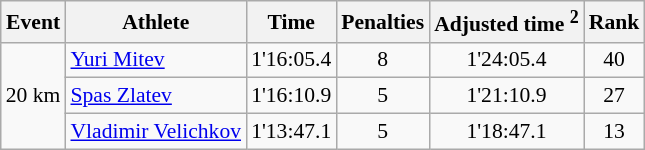<table class="wikitable" style="font-size:90%">
<tr>
<th>Event</th>
<th>Athlete</th>
<th>Time</th>
<th>Penalties</th>
<th>Adjusted time <sup>2</sup></th>
<th>Rank</th>
</tr>
<tr>
<td rowspan="3">20 km</td>
<td><a href='#'>Yuri Mitev</a></td>
<td align="center">1'16:05.4</td>
<td align="center">8</td>
<td align="center">1'24:05.4</td>
<td align="center">40</td>
</tr>
<tr>
<td><a href='#'>Spas Zlatev</a></td>
<td align="center">1'16:10.9</td>
<td align="center">5</td>
<td align="center">1'21:10.9</td>
<td align="center">27</td>
</tr>
<tr>
<td><a href='#'>Vladimir Velichkov</a></td>
<td align="center">1'13:47.1</td>
<td align="center">5</td>
<td align="center">1'18:47.1</td>
<td align="center">13</td>
</tr>
</table>
